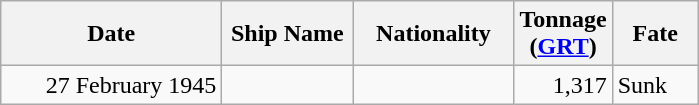<table class="wikitable sortable">
<tr>
<th width="140px">Date</th>
<th width="80px">Ship Name</th>
<th width="100px">Nationality</th>
<th width="25px">Tonnage (<a href='#'>GRT</a>)</th>
<th width="50px">Fate</th>
</tr>
<tr>
<td align="right">27 February 1945</td>
<td align="left"></td>
<td align="left"></td>
<td align="right">1,317</td>
<td align="left">Sunk</td>
</tr>
</table>
